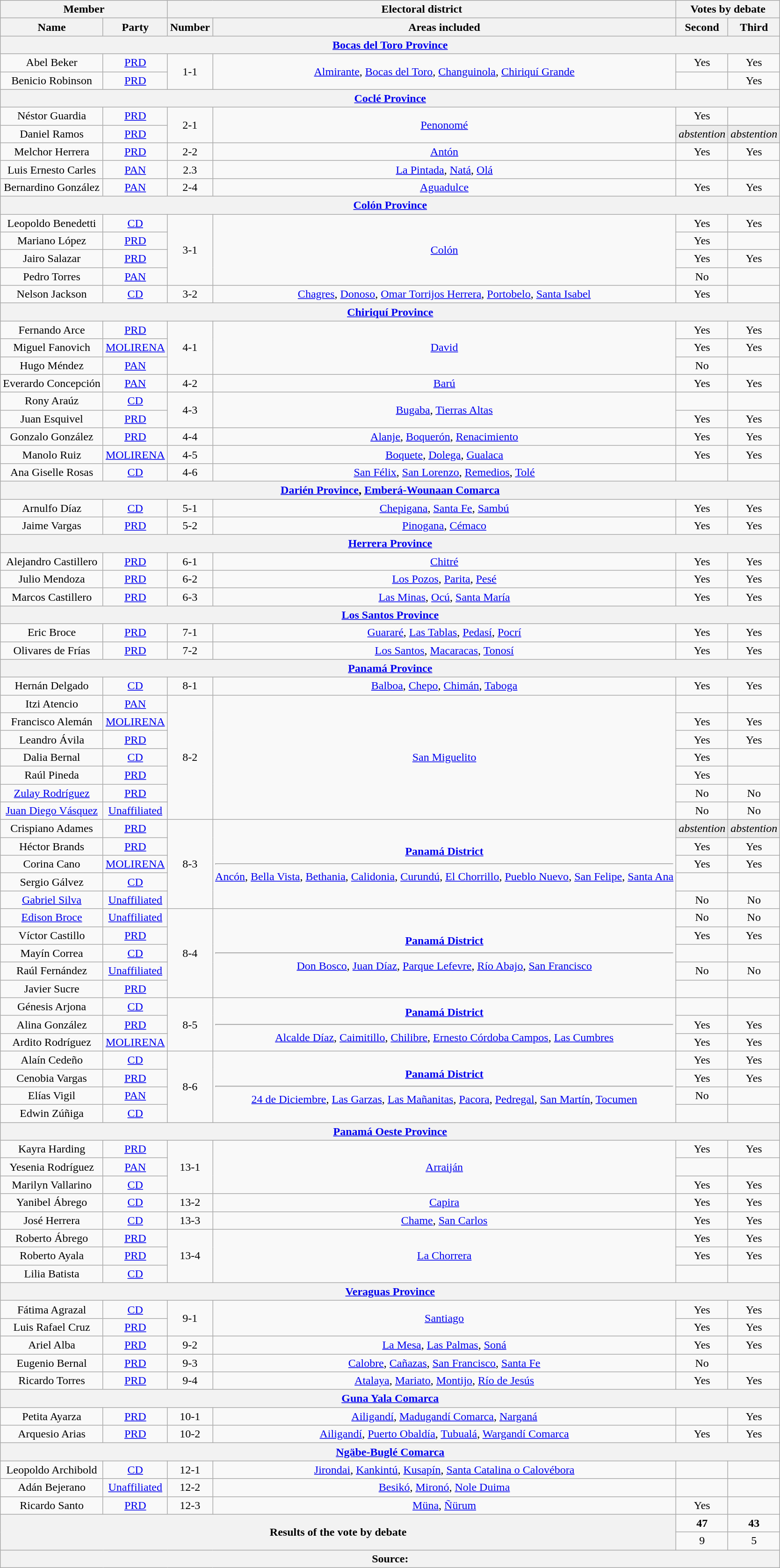<table class="wikitable" style="text-align:center;">
<tr>
<th colspan="2">Member</th>
<th colspan="2">Electoral district</th>
<th colspan="2">Votes by debate</th>
</tr>
<tr>
<th>Name</th>
<th>Party</th>
<th>Number</th>
<th>Areas included</th>
<th>Second</th>
<th>Third</th>
</tr>
<tr>
<th colspan="6"> <a href='#'>Bocas del Toro Province</a></th>
</tr>
<tr>
<td>Abel Beker</td>
<td> <a href='#'>PRD</a></td>
<td rowspan="2">1-1</td>
<td rowspan="2"><a href='#'>Almirante</a>, <a href='#'>Bocas del Toro</a>, <a href='#'>Changuinola</a>, <a href='#'>Chiriquí Grande</a></td>
<td><strong></strong> Yes</td>
<td><strong></strong> Yes</td>
</tr>
<tr>
<td>Benicio Robinson</td>
<td> <a href='#'>PRD</a></td>
<td></td>
<td><strong></strong> Yes</td>
</tr>
<tr>
<th colspan="6"> <a href='#'>Coclé Province</a></th>
</tr>
<tr>
<td>Néstor Guardia</td>
<td> <a href='#'>PRD</a></td>
<td rowspan="2">2-1</td>
<td rowspan="2"><a href='#'>Penonomé</a></td>
<td><strong></strong> Yes</td>
<td></td>
</tr>
<tr>
<td>Daniel Ramos</td>
<td> <a href='#'>PRD</a></td>
<td style="background-color:#ececec;"><em>abstention</em></td>
<td style="background-color:#ececec;"><em>abstention</em></td>
</tr>
<tr>
<td>Melchor Herrera</td>
<td> <a href='#'>PRD</a></td>
<td>2-2</td>
<td><a href='#'>Antón</a></td>
<td><strong></strong> Yes</td>
<td><strong></strong> Yes</td>
</tr>
<tr>
<td>Luis Ernesto Carles</td>
<td> <a href='#'>PAN</a></td>
<td>2.3</td>
<td><a href='#'>La Pintada</a>, <a href='#'>Natá</a>, <a href='#'>Olá</a></td>
<td></td>
<td></td>
</tr>
<tr>
<td>Bernardino González</td>
<td> <a href='#'>PAN</a></td>
<td>2-4</td>
<td><a href='#'>Aguadulce</a></td>
<td><strong></strong> Yes</td>
<td><strong></strong> Yes</td>
</tr>
<tr>
<th colspan="6"> <a href='#'>Colón Province</a></th>
</tr>
<tr>
<td>Leopoldo Benedetti</td>
<td> <a href='#'>CD</a></td>
<td rowspan="4">3-1</td>
<td rowspan="4"><a href='#'>Colón</a></td>
<td><strong></strong> Yes</td>
<td><strong></strong> Yes</td>
</tr>
<tr>
<td>Mariano López</td>
<td> <a href='#'>PRD</a></td>
<td><strong></strong> Yes</td>
<td></td>
</tr>
<tr>
<td>Jairo Salazar</td>
<td> <a href='#'>PRD</a></td>
<td><strong></strong> Yes</td>
<td><strong></strong> Yes</td>
</tr>
<tr>
<td>Pedro Torres</td>
<td> <a href='#'>PAN</a></td>
<td> No</td>
<td></td>
</tr>
<tr>
<td>Nelson Jackson</td>
<td> <a href='#'>CD</a></td>
<td>3-2</td>
<td><a href='#'>Chagres</a>, <a href='#'>Donoso</a>, <a href='#'>Omar Torrijos Herrera</a>, <a href='#'>Portobelo</a>, <a href='#'>Santa Isabel</a></td>
<td><strong></strong> Yes</td>
<td></td>
</tr>
<tr>
<th colspan="6"> <a href='#'>Chiriquí Province</a></th>
</tr>
<tr>
<td>Fernando Arce</td>
<td> <a href='#'>PRD</a></td>
<td rowspan="3">4-1</td>
<td rowspan="3"><a href='#'>David</a></td>
<td><strong></strong> Yes</td>
<td><strong></strong> Yes</td>
</tr>
<tr>
<td>Miguel Fanovich</td>
<td><a href='#'>MOLIRENA</a></td>
<td><strong></strong> Yes</td>
<td><strong></strong> Yes</td>
</tr>
<tr>
<td>Hugo Méndez</td>
<td> <a href='#'>PAN</a></td>
<td> No</td>
<td></td>
</tr>
<tr>
<td>Everardo Concepción</td>
<td> <a href='#'>PAN</a></td>
<td>4-2</td>
<td><a href='#'>Barú</a></td>
<td><strong></strong> Yes</td>
<td><strong></strong> Yes</td>
</tr>
<tr>
<td>Rony Araúz</td>
<td> <a href='#'>CD</a></td>
<td rowspan="2">4-3</td>
<td rowspan="2"><a href='#'>Bugaba</a>, <a href='#'>Tierras Altas</a></td>
<td></td>
<td></td>
</tr>
<tr>
<td>Juan Esquivel</td>
<td> <a href='#'>PRD</a></td>
<td><strong></strong> Yes</td>
<td><strong></strong> Yes</td>
</tr>
<tr>
<td>Gonzalo González</td>
<td> <a href='#'>PRD</a></td>
<td>4-4</td>
<td><a href='#'>Alanje</a>, <a href='#'>Boquerón</a>, <a href='#'>Renacimiento</a></td>
<td><strong></strong> Yes</td>
<td><strong></strong> Yes</td>
</tr>
<tr>
<td>Manolo Ruiz</td>
<td><a href='#'>MOLIRENA</a></td>
<td>4-5</td>
<td><a href='#'>Boquete</a>, <a href='#'>Dolega</a>, <a href='#'>Gualaca</a></td>
<td><strong></strong> Yes</td>
<td><strong></strong> Yes</td>
</tr>
<tr>
<td>Ana Giselle Rosas</td>
<td> <a href='#'>CD</a></td>
<td>4-6</td>
<td><a href='#'>San Félix</a>, <a href='#'>San Lorenzo</a>, <a href='#'>Remedios</a>, <a href='#'>Tolé</a></td>
<td></td>
<td></td>
</tr>
<tr>
<th colspan="6"> <a href='#'>Darién Province</a>, <a href='#'>Emberá-Wounaan Comarca</a></th>
</tr>
<tr>
<td>Arnulfo Díaz</td>
<td> <a href='#'>CD</a></td>
<td>5-1</td>
<td><a href='#'>Chepigana</a>, <a href='#'>Santa Fe</a>, <a href='#'>Sambú</a></td>
<td><strong></strong> Yes</td>
<td><strong></strong> Yes</td>
</tr>
<tr>
<td>Jaime Vargas</td>
<td> <a href='#'>PRD</a></td>
<td>5-2</td>
<td><a href='#'>Pinogana</a>, <a href='#'>Cémaco</a></td>
<td><strong></strong> Yes</td>
<td><strong></strong> Yes</td>
</tr>
<tr>
<th colspan="6"> <a href='#'>Herrera Province</a></th>
</tr>
<tr>
<td>Alejandro Castillero</td>
<td> <a href='#'>PRD</a></td>
<td>6-1</td>
<td><a href='#'>Chitré</a></td>
<td><strong></strong> Yes</td>
<td><strong></strong> Yes</td>
</tr>
<tr>
<td>Julio Mendoza</td>
<td> <a href='#'>PRD</a></td>
<td>6-2</td>
<td><a href='#'>Los Pozos</a>, <a href='#'>Parita</a>, <a href='#'>Pesé</a></td>
<td><strong></strong> Yes</td>
<td><strong></strong> Yes</td>
</tr>
<tr>
<td>Marcos Castillero</td>
<td> <a href='#'>PRD</a></td>
<td>6-3</td>
<td><a href='#'>Las Minas</a>, <a href='#'>Ocú</a>, <a href='#'>Santa María</a></td>
<td><strong></strong> Yes</td>
<td><strong></strong> Yes</td>
</tr>
<tr>
<th colspan="6"> <a href='#'>Los Santos Province</a></th>
</tr>
<tr>
<td>Eric Broce</td>
<td> <a href='#'>PRD</a></td>
<td>7-1</td>
<td><a href='#'>Guararé</a>, <a href='#'>Las Tablas</a>, <a href='#'>Pedasí</a>, <a href='#'>Pocrí</a></td>
<td><strong></strong> Yes</td>
<td><strong></strong> Yes</td>
</tr>
<tr>
<td>Olivares de Frías</td>
<td> <a href='#'>PRD</a></td>
<td>7-2</td>
<td><a href='#'>Los Santos</a>, <a href='#'>Macaracas</a>, <a href='#'>Tonosí</a></td>
<td><strong></strong> Yes</td>
<td><strong></strong> Yes</td>
</tr>
<tr>
<th colspan="6"> <a href='#'>Panamá Province</a></th>
</tr>
<tr>
<td>Hernán Delgado</td>
<td> <a href='#'>CD</a></td>
<td>8-1</td>
<td><a href='#'>Balboa</a>, <a href='#'>Chepo</a>, <a href='#'>Chimán</a>, <a href='#'>Taboga</a></td>
<td><strong></strong> Yes</td>
<td><strong></strong> Yes</td>
</tr>
<tr>
<td>Itzi Atencio</td>
<td> <a href='#'>PAN</a></td>
<td rowspan="7">8-2</td>
<td rowspan="7"><a href='#'>San Miguelito</a></td>
<td></td>
<td></td>
</tr>
<tr>
<td>Francisco Alemán</td>
<td><a href='#'>MOLIRENA</a></td>
<td><strong></strong> Yes</td>
<td><strong></strong> Yes</td>
</tr>
<tr>
<td>Leandro Ávila</td>
<td> <a href='#'>PRD</a></td>
<td><strong></strong> Yes</td>
<td><strong></strong> Yes</td>
</tr>
<tr>
<td>Dalia Bernal</td>
<td> <a href='#'>CD</a></td>
<td><strong></strong> Yes</td>
<td></td>
</tr>
<tr>
<td>Raúl Pineda</td>
<td> <a href='#'>PRD</a></td>
<td><strong></strong> Yes</td>
<td></td>
</tr>
<tr>
<td><a href='#'>Zulay Rodríguez</a></td>
<td> <a href='#'>PRD</a></td>
<td> No</td>
<td> No</td>
</tr>
<tr>
<td><a href='#'>Juan Diego Vásquez</a></td>
<td><a href='#'>Unaffiliated</a></td>
<td> No</td>
<td> No</td>
</tr>
<tr>
<td>Crispiano Adames</td>
<td> <a href='#'>PRD</a></td>
<td rowspan="5">8-3</td>
<td rowspan="5"><strong><a href='#'>Panamá District</a></strong><hr><a href='#'>Ancón</a>, <a href='#'>Bella Vista</a>, <a href='#'>Bethania</a>, <a href='#'>Calidonia</a>, <a href='#'>Curundú</a>, <a href='#'>El Chorrillo</a>, <a href='#'>Pueblo Nuevo</a>, <a href='#'>San Felipe</a>, <a href='#'>Santa Ana</a></td>
<td style="background-color:#ececec;"><em>abstention</em></td>
<td style="background-color:#ececec;"><em>abstention</em></td>
</tr>
<tr>
<td>Héctor Brands</td>
<td> <a href='#'>PRD</a></td>
<td><strong></strong> Yes</td>
<td><strong></strong> Yes</td>
</tr>
<tr>
<td>Corina Cano</td>
<td><a href='#'>MOLIRENA</a></td>
<td><strong></strong> Yes</td>
<td><strong></strong> Yes</td>
</tr>
<tr>
<td>Sergio Gálvez</td>
<td> <a href='#'>CD</a></td>
<td></td>
<td></td>
</tr>
<tr>
<td><a href='#'>Gabriel Silva</a></td>
<td><a href='#'>Unaffiliated</a></td>
<td> No</td>
<td> No</td>
</tr>
<tr>
<td><a href='#'>Edison Broce</a></td>
<td><a href='#'>Unaffiliated</a></td>
<td rowspan="5">8-4</td>
<td rowspan="5"><strong><a href='#'>Panamá District</a></strong><hr><a href='#'>Don Bosco</a>, <a href='#'>Juan Díaz</a>, <a href='#'>Parque Lefevre</a>, <a href='#'>Río Abajo</a>, <a href='#'>San Francisco</a></td>
<td> No</td>
<td> No</td>
</tr>
<tr>
<td>Víctor Castillo</td>
<td> <a href='#'>PRD</a></td>
<td><strong></strong> Yes</td>
<td><strong></strong> Yes</td>
</tr>
<tr>
<td>Mayín Correa</td>
<td> <a href='#'>CD</a></td>
<td></td>
<td></td>
</tr>
<tr>
<td>Raúl Fernández</td>
<td><a href='#'>Unaffiliated</a></td>
<td> No</td>
<td> No</td>
</tr>
<tr>
<td>Javier Sucre</td>
<td> <a href='#'>PRD</a></td>
<td></td>
<td></td>
</tr>
<tr>
<td>Génesis Arjona</td>
<td> <a href='#'>CD</a></td>
<td rowspan="3">8-5</td>
<td rowspan="3"><strong><a href='#'>Panamá District</a></strong><hr><a href='#'>Alcalde Díaz</a>, <a href='#'>Caimitillo</a>, <a href='#'>Chilibre</a>, <a href='#'>Ernesto Córdoba Campos</a>, <a href='#'>Las Cumbres</a></td>
<td></td>
<td></td>
</tr>
<tr>
<td>Alina González</td>
<td> <a href='#'>PRD</a></td>
<td><strong></strong> Yes</td>
<td><strong></strong> Yes</td>
</tr>
<tr>
<td>Ardito Rodríguez</td>
<td><a href='#'>MOLIRENA</a></td>
<td><strong></strong> Yes</td>
<td><strong></strong> Yes</td>
</tr>
<tr>
<td>Alaín Cedeño</td>
<td> <a href='#'>CD</a></td>
<td rowspan="4">8-6</td>
<td rowspan="4"><strong><a href='#'>Panamá District</a></strong><hr><a href='#'>24 de Diciembre</a>, <a href='#'>Las Garzas</a>, <a href='#'>Las Mañanitas</a>, <a href='#'>Pacora</a>, <a href='#'>Pedregal</a>, <a href='#'>San Martín</a>, <a href='#'>Tocumen</a></td>
<td><strong></strong> Yes</td>
<td><strong></strong> Yes</td>
</tr>
<tr>
<td>Cenobia Vargas</td>
<td> <a href='#'>PRD</a></td>
<td><strong></strong> Yes</td>
<td><strong></strong> Yes</td>
</tr>
<tr>
<td>Elías Vigil</td>
<td> <a href='#'>PAN</a></td>
<td> No</td>
<td></td>
</tr>
<tr>
<td>Edwin Zúñiga</td>
<td> <a href='#'>CD</a></td>
<td></td>
<td></td>
</tr>
<tr>
<th colspan="6"> <a href='#'>Panamá Oeste Province</a></th>
</tr>
<tr>
<td>Kayra Harding</td>
<td> <a href='#'>PRD</a></td>
<td rowspan="3">13-1</td>
<td rowspan="3"><a href='#'>Arraiján</a></td>
<td><strong></strong> Yes</td>
<td><strong></strong> Yes</td>
</tr>
<tr>
<td>Yesenia Rodríguez</td>
<td> <a href='#'>PAN</a></td>
<td></td>
<td></td>
</tr>
<tr>
<td>Marilyn Vallarino</td>
<td> <a href='#'>CD</a></td>
<td><strong></strong> Yes</td>
<td><strong></strong> Yes</td>
</tr>
<tr>
<td>Yanibel Ábrego</td>
<td> <a href='#'>CD</a></td>
<td>13-2</td>
<td><a href='#'>Capira</a></td>
<td><strong></strong> Yes</td>
<td><strong></strong> Yes</td>
</tr>
<tr>
<td>José Herrera</td>
<td> <a href='#'>CD</a></td>
<td>13-3</td>
<td><a href='#'>Chame</a>, <a href='#'>San Carlos</a></td>
<td><strong></strong> Yes</td>
<td><strong></strong> Yes</td>
</tr>
<tr>
<td>Roberto Ábrego</td>
<td> <a href='#'>PRD</a></td>
<td rowspan="3">13-4</td>
<td rowspan="3"><a href='#'>La Chorrera</a></td>
<td><strong></strong> Yes</td>
<td><strong></strong> Yes</td>
</tr>
<tr>
<td>Roberto Ayala</td>
<td> <a href='#'>PRD</a></td>
<td><strong></strong> Yes</td>
<td><strong></strong> Yes</td>
</tr>
<tr>
<td>Lilia Batista</td>
<td> <a href='#'>CD</a></td>
<td></td>
<td></td>
</tr>
<tr>
<th colspan="6"> <a href='#'>Veraguas Province</a></th>
</tr>
<tr>
<td>Fátima Agrazal</td>
<td> <a href='#'>CD</a></td>
<td rowspan="2">9-1</td>
<td rowspan="2"><a href='#'>Santiago</a></td>
<td><strong></strong> Yes</td>
<td><strong></strong> Yes</td>
</tr>
<tr>
<td>Luis Rafael Cruz</td>
<td> <a href='#'>PRD</a></td>
<td><strong></strong> Yes</td>
<td><strong></strong> Yes</td>
</tr>
<tr>
<td>Ariel Alba</td>
<td> <a href='#'>PRD</a></td>
<td>9-2</td>
<td><a href='#'>La Mesa</a>, <a href='#'>Las Palmas</a>, <a href='#'>Soná</a></td>
<td><strong></strong> Yes</td>
<td><strong></strong> Yes</td>
</tr>
<tr>
<td>Eugenio Bernal</td>
<td> <a href='#'>PRD</a></td>
<td>9-3</td>
<td><a href='#'>Calobre</a>, <a href='#'>Cañazas</a>, <a href='#'>San Francisco</a>, <a href='#'>Santa Fe</a></td>
<td> No</td>
<td></td>
</tr>
<tr>
<td>Ricardo Torres</td>
<td> <a href='#'>PRD</a></td>
<td>9-4</td>
<td><a href='#'>Atalaya</a>, <a href='#'>Mariato</a>, <a href='#'>Montijo</a>, <a href='#'>Río de Jesús</a></td>
<td><strong></strong> Yes</td>
<td><strong></strong> Yes</td>
</tr>
<tr>
<th colspan="6"> <a href='#'>Guna Yala Comarca</a></th>
</tr>
<tr>
<td>Petita Ayarza</td>
<td> <a href='#'>PRD</a></td>
<td>10-1</td>
<td><a href='#'>Ailigandí</a>, <a href='#'>Madugandí Comarca</a>, <a href='#'>Narganá</a></td>
<td></td>
<td><strong></strong> Yes</td>
</tr>
<tr>
<td>Arquesio Arias</td>
<td> <a href='#'>PRD</a></td>
<td>10-2</td>
<td><a href='#'>Ailigandí</a>, <a href='#'>Puerto Obaldía</a>, <a href='#'>Tubualá</a>, <a href='#'>Wargandí Comarca</a></td>
<td><strong></strong> Yes</td>
<td><strong></strong> Yes</td>
</tr>
<tr>
<th colspan="6"> <a href='#'>Ngäbe-Buglé Comarca</a></th>
</tr>
<tr>
<td>Leopoldo Archibold</td>
<td> <a href='#'>CD</a></td>
<td>12-1</td>
<td><a href='#'>Jirondai</a>, <a href='#'>Kankintú</a>, <a href='#'>Kusapín</a>, <a href='#'>Santa Catalina o Calovébora</a></td>
<td></td>
<td></td>
</tr>
<tr>
<td>Adán Bejerano</td>
<td><a href='#'>Unaffiliated</a></td>
<td>12-2</td>
<td><a href='#'>Besikó</a>, <a href='#'>Mironó</a>, <a href='#'>Nole Duima</a></td>
<td></td>
<td></td>
</tr>
<tr>
<td>Ricardo Santo</td>
<td> <a href='#'>PRD</a></td>
<td>12-3</td>
<td><a href='#'>Müna</a>, <a href='#'>Ñürum</a></td>
<td><strong></strong> Yes</td>
<td></td>
</tr>
<tr>
<th colspan="4" rowspan="2">Results of the vote by debate</th>
<td><strong> 47</strong></td>
<td><strong> 43</strong></td>
</tr>
<tr>
<td> 9</td>
<td> 5</td>
</tr>
<tr>
<th colspan="6">Source: </th>
</tr>
</table>
